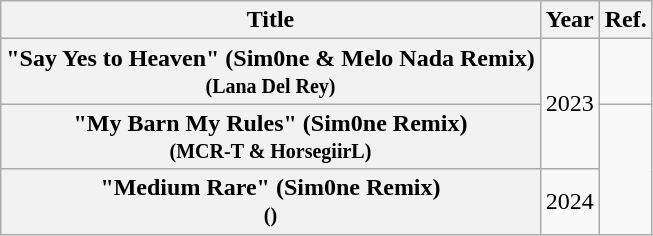<table class="wikitable plainrowheaders" style="text-align:center;">
<tr>
<th scope="col">Title</th>
<th scope="col">Year</th>
<th>Ref.</th>
</tr>
<tr>
<th scope="row">"Say Yes to Heaven" (Sim0ne & Melo Nada Remix)<br><small>(Lana Del Rey)</small></th>
<td rowspan="2">2023</td>
<td></td>
</tr>
<tr>
<th scope="row">"My Barn My Rules" (Sim0ne Remix)<br><small>(MCR-T & HorsegiirL)</small></th>
<td rowspan="2"></td>
</tr>
<tr>
<th scope="row">"Medium Rare" (Sim0ne Remix)<br><small>()</small></th>
<td>2024</td>
</tr>
</table>
